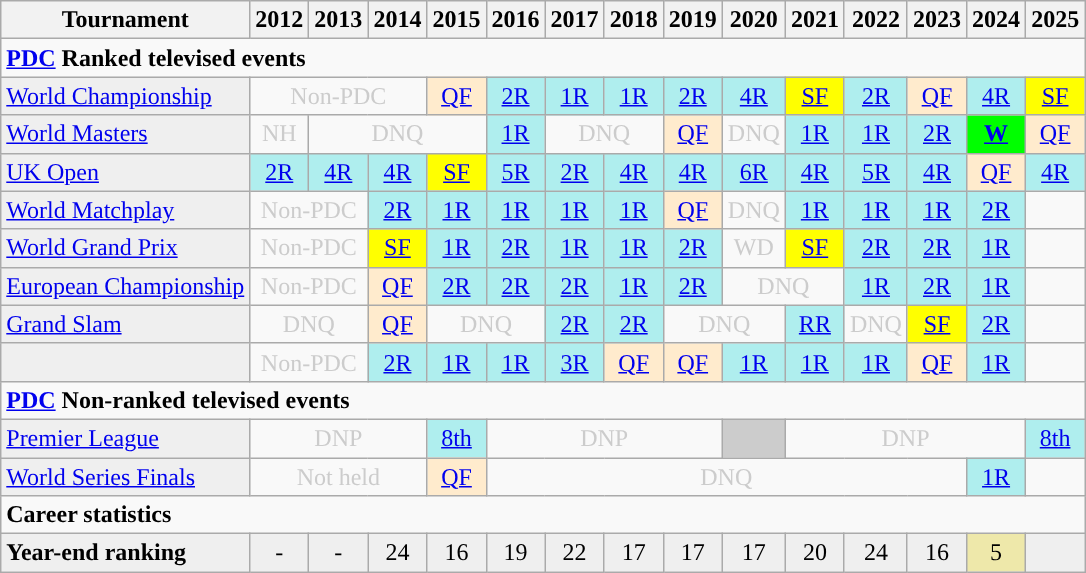<table class="wikitable">
<tr>
<th>Tournament</th>
<th>2012</th>
<th>2013</th>
<th>2014</th>
<th>2015</th>
<th>2016</th>
<th>2017</th>
<th>2018</th>
<th>2019</th>
<th>2020</th>
<th>2021</th>
<th>2022</th>
<th>2023</th>
<th>2024</th>
<th>2025</th>
</tr>
<tr>
<td colspan="26" align="left"><strong><a href='#'>PDC</a> Ranked televised events</strong></td>
</tr>
<tr>
<td style="background:#efefef;"><a href='#'>World Championship</a></td>
<td colspan="3" style="text-align:center; color:#ccc;">Non-PDC</td>
<td style="text-align:center; background:#ffebcd;"><a href='#'>QF</a></td>
<td style="text-align:center; background:#afeeee;"><a href='#'>2R</a></td>
<td style="text-align:center; background:#afeeee;"><a href='#'>1R</a></td>
<td style="text-align:center; background:#afeeee;"><a href='#'>1R</a></td>
<td style="text-align:center; background:#afeeee;"><a href='#'>2R</a></td>
<td style="text-align:center; background:#afeeee;"><a href='#'>4R</a></td>
<td style="text-align:center; background:yellow;"><a href='#'>SF</a></td>
<td style="text-align:center; background:#afeeee;"><a href='#'>2R</a></td>
<td style="text-align:center; background:#ffebcd;"><a href='#'>QF</a></td>
<td style="text-align:center; background:#afeeee;"><a href='#'>4R</a></td>
<td style="text-align:center; background:yellow;"><a href='#'>SF</a></td>
</tr>
<tr>
<td style="background:#efefef;"><a href='#'>World Masters</a></td>
<td style="text-align:center; color:#ccc;">NH</td>
<td colspan="3" style="text-align:center; color:#ccc;">DNQ</td>
<td style="text-align:center; background:#afeeee;"><a href='#'>1R</a></td>
<td colspan="2" style="text-align:center; color:#ccc;">DNQ</td>
<td style="text-align:center; background:#ffebcd;"><a href='#'>QF</a></td>
<td colspan="1" style="text-align:center; color:#ccc;">DNQ</td>
<td style="text-align:center; background:#afeeee;"><a href='#'>1R</a></td>
<td style="text-align:center; background:#afeeee;"><a href='#'>1R</a></td>
<td style="text-align:center; background:#afeeee;"><a href='#'>2R</a></td>
<td style="text-align:center; background:lime;"><strong><a href='#'>W</a></strong></td>
<td style="text-align:center; background:#ffebcd;"><a href='#'>QF</a></td>
</tr>
<tr>
<td style="background:#efefef;"><a href='#'>UK Open</a></td>
<td style="text-align:center; background:#afeeee;"><a href='#'>2R</a></td>
<td style="text-align:center; background:#afeeee;"><a href='#'>4R</a></td>
<td style="text-align:center; background:#afeeee;"><a href='#'>4R</a></td>
<td style="text-align:center; background:yellow;"><a href='#'>SF</a></td>
<td style="text-align:center; background:#afeeee;"><a href='#'>5R</a></td>
<td style="text-align:center; background:#afeeee;"><a href='#'>2R</a></td>
<td style="text-align:center; background:#afeeee;"><a href='#'>4R</a></td>
<td style="text-align:center; background:#afeeee;"><a href='#'>4R</a></td>
<td style="text-align:center; background:#afeeee;"><a href='#'>6R</a></td>
<td style="text-align:center; background:#afeeee;"><a href='#'>4R</a></td>
<td style="text-align:center; background:#afeeee;"><a href='#'>5R</a></td>
<td style="text-align:center; background:#afeeee;"><a href='#'>4R</a></td>
<td style="text-align:center; background:#ffebcd;"><a href='#'>QF</a></td>
<td style="text-align:center; background:#afeeee;"><a href='#'>4R</a></td>
</tr>
<tr>
<td style="background:#efefef;"><a href='#'>World Matchplay</a></td>
<td colspan="2" style="text-align:center; color:#ccc;">Non-PDC</td>
<td style="text-align:center; background:#afeeee;"><a href='#'>2R</a></td>
<td style="text-align:center; background:#afeeee;"><a href='#'>1R</a></td>
<td style="text-align:center; background:#afeeee;"><a href='#'>1R</a></td>
<td style="text-align:center; background:#afeeee;"><a href='#'>1R</a></td>
<td style="text-align:center; background:#afeeee;"><a href='#'>1R</a></td>
<td style="text-align:center; background:#ffebcd;"><a href='#'>QF</a></td>
<td style="text-align:center; color:#ccc;">DNQ</td>
<td style="text-align:center; background:#afeeee;"><a href='#'>1R</a></td>
<td style="text-align:center; background:#afeeee;"><a href='#'>1R</a></td>
<td style="text-align:center; background:#afeeee;"><a href='#'>1R</a></td>
<td style="text-align:center; background:#afeeee;"><a href='#'>2R</a></td>
<td></td>
</tr>
<tr>
<td style="background:#efefef;"><a href='#'>World Grand Prix</a></td>
<td colspan="2" style="text-align:center; color:#ccc;">Non-PDC</td>
<td style="text-align:center; background:yellow;"><a href='#'>SF</a></td>
<td style="text-align:center; background:#afeeee;"><a href='#'>1R</a></td>
<td style="text-align:center; background:#afeeee;"><a href='#'>2R</a></td>
<td style="text-align:center; background:#afeeee;"><a href='#'>1R</a></td>
<td style="text-align:center; background:#afeeee;"><a href='#'>1R</a></td>
<td style="text-align:center; background:#afeeee;"><a href='#'>2R</a></td>
<td style="text-align:center; color:#ccc;">WD</td>
<td style="text-align:center; background:yellow;"><a href='#'>SF</a></td>
<td style="text-align:center; background:#afeeee;"><a href='#'>2R</a></td>
<td style="text-align:center; background:#afeeee;"><a href='#'>2R</a></td>
<td style="text-align:center; background:#afeeee;"><a href='#'>1R</a></td>
<td></td>
</tr>
<tr>
<td style="background:#efefef;"><a href='#'>European Championship</a></td>
<td colspan="2" style="text-align:center; color:#ccc;">Non-PDC</td>
<td style="text-align:center; background:#ffebcd;"><a href='#'>QF</a></td>
<td style="text-align:center; background:#afeeee;"><a href='#'>2R</a></td>
<td style="text-align:center; background:#afeeee;"><a href='#'>2R</a></td>
<td style="text-align:center; background:#afeeee;"><a href='#'>2R</a></td>
<td style="text-align:center; background:#afeeee;"><a href='#'>1R</a></td>
<td style="text-align:center; background:#afeeee;"><a href='#'>2R</a></td>
<td colspan="2" style="text-align:center; color:#ccc;">DNQ</td>
<td style="text-align:center; background:#afeeee;"><a href='#'>1R</a></td>
<td style="text-align:center; background:#afeeee;"><a href='#'>2R</a></td>
<td style="text-align:center; background:#afeeee;"><a href='#'>1R</a></td>
<td></td>
</tr>
<tr>
<td style="background:#efefef;"><a href='#'>Grand Slam</a></td>
<td colspan="2" style="text-align:center; color:#ccc;">DNQ</td>
<td style="text-align:center; background:#ffebcd;"><a href='#'>QF</a></td>
<td colspan="2" style="text-align:center; color:#ccc;">DNQ</td>
<td style="text-align:center; background:#afeeee;"><a href='#'>2R</a></td>
<td style="text-align:center; background:#afeeee;"><a href='#'>2R</a></td>
<td colspan="2" style="text-align:center; color:#ccc;">DNQ</td>
<td style="text-align:center; background:#afeeee;"><a href='#'>RR</a></td>
<td style="text-align:center; color:#ccc;">DNQ</td>
<td style="text-align:center; background:yellow;"><a href='#'>SF</a></td>
<td style="text-align:center; background:#afeeee;"><a href='#'>2R</a></td>
<td></td>
</tr>
<tr>
<td style="background:#efefef;"></td>
<td colspan="2" style="text-align:center; color:#ccc;">Non-PDC</td>
<td style="text-align:center; background:#afeeee;"><a href='#'>2R</a></td>
<td style="text-align:center; background:#afeeee;"><a href='#'>1R</a></td>
<td style="text-align:center; background:#afeeee;"><a href='#'>1R</a></td>
<td style="text-align:center; background:#afeeee;"><a href='#'>3R</a></td>
<td style="text-align:center; background:#ffebcd;"><a href='#'>QF</a></td>
<td style="text-align:center; background:#ffebcd;"><a href='#'>QF</a></td>
<td style="text-align:center; background:#afeeee;"><a href='#'>1R</a></td>
<td style="text-align:center; background:#afeeee;"><a href='#'>1R</a></td>
<td style="text-align:center; background:#afeeee;"><a href='#'>1R</a></td>
<td style="text-align:center; background:#ffebcd;"><a href='#'>QF</a></td>
<td style="text-align:center; background:#afeeee;"><a href='#'>1R</a></td>
<td></td>
</tr>
<tr>
<td colspan="26" align="left"><strong><a href='#'>PDC</a> Non-ranked televised events</strong></td>
</tr>
<tr>
<td style="background:#efefef;"><a href='#'>Premier League</a></td>
<td colspan="3" style="text-align:center; color:#ccc;">DNP</td>
<td style="text-align:center; background:#afeeee;"><a href='#'>8th</a></td>
<td colspan="4" style="text-align:center; color:#ccc;">DNP</td>
<td style="text-align:center; background:#ccc;"><a href='#'></a></td>
<td colspan="4" style="text-align:center; color:#ccc;">DNP</td>
<td style="text-align:center; background:#afeeee;"><a href='#'>8th</a></td>
</tr>
<tr>
<td style="background:#efefef;" align=left><a href='#'>World Series Finals</a></td>
<td colspan="3" style="text-align:center; color:#ccc;">Not held</td>
<td style="text-align:center; background:#ffebcd;"><a href='#'>QF</a></td>
<td colspan="8" style="text-align:center; color:#ccc;">DNQ</td>
<td style="text-align:center; background:#afeeee;"><a href='#'>1R</a></td>
<td></td>
</tr>
<tr>
<td colspan="24" align="left"><strong>Career statistics</strong></td>
</tr>
<tr bgcolor="efefef">
<td align="left"><strong>Year-end ranking</strong></td>
<td style="text-align:center;">-</td>
<td style="text-align:center;">-</td>
<td style="text-align:center;">24</td>
<td style="text-align:center;">16</td>
<td style="text-align:center;">19</td>
<td style="text-align:center;">22</td>
<td style="text-align:center;">17</td>
<td style="text-align:center;">17</td>
<td style="text-align:center;">17</td>
<td style="text-align:center;">20</td>
<td style="text-align:center;">24</td>
<td style="text-align:center;">16</td>
<td style="text-align:center; background:#eee8aa;">5</td>
<td></td>
</tr>
</table>
